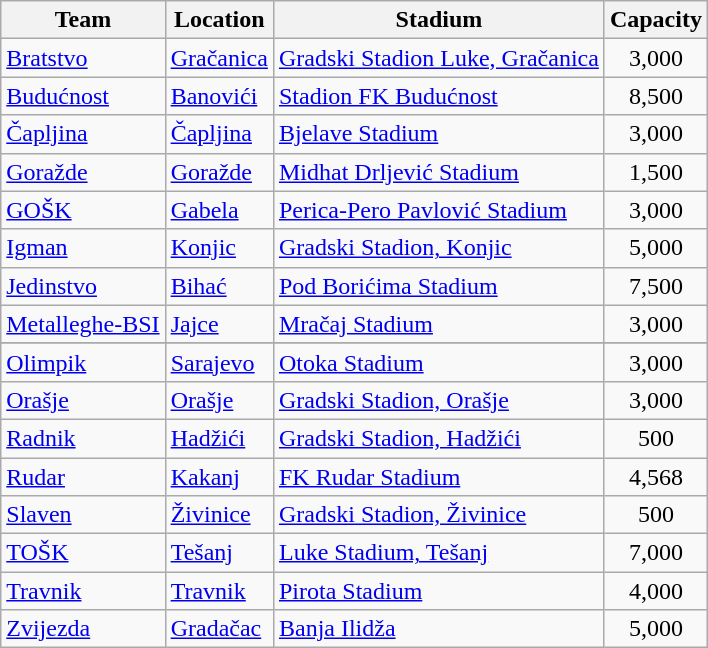<table class="wikitable sortable">
<tr>
<th>Team</th>
<th>Location</th>
<th>Stadium</th>
<th>Capacity</th>
</tr>
<tr>
<td><a href='#'>Bratstvo</a></td>
<td><a href='#'>Gračanica</a></td>
<td><a href='#'>Gradski Stadion Luke, Gračanica</a></td>
<td align="center">3,000</td>
</tr>
<tr>
<td><a href='#'>Budućnost</a></td>
<td><a href='#'>Banovići</a></td>
<td><a href='#'>Stadion FK Budućnost</a></td>
<td align="center">8,500</td>
</tr>
<tr>
<td><a href='#'>Čapljina</a></td>
<td><a href='#'>Čapljina</a></td>
<td><a href='#'>Bjelave Stadium</a></td>
<td align="center">3,000</td>
</tr>
<tr>
<td><a href='#'>Goražde</a></td>
<td><a href='#'>Goražde</a></td>
<td><a href='#'>Midhat Drljević Stadium</a></td>
<td align="center">1,500</td>
</tr>
<tr>
<td><a href='#'>GOŠK</a></td>
<td><a href='#'>Gabela</a></td>
<td><a href='#'>Perica-Pero Pavlović Stadium</a></td>
<td align="center">3,000</td>
</tr>
<tr>
<td><a href='#'>Igman</a></td>
<td><a href='#'>Konjic</a></td>
<td><a href='#'>Gradski Stadion, Konjic</a></td>
<td align="center">5,000</td>
</tr>
<tr>
<td><a href='#'>Jedinstvo</a></td>
<td><a href='#'>Bihać</a></td>
<td><a href='#'>Pod Borićima Stadium</a></td>
<td align="center">7,500</td>
</tr>
<tr>
<td><a href='#'>Metalleghe-BSI</a></td>
<td><a href='#'>Jajce</a></td>
<td><a href='#'>Mračaj Stadium</a></td>
<td align="center">3,000</td>
</tr>
<tr>
</tr>
<tr>
<td><a href='#'>Olimpik</a></td>
<td><a href='#'>Sarajevo</a></td>
<td><a href='#'>Otoka Stadium</a></td>
<td align="center">3,000</td>
</tr>
<tr>
<td><a href='#'>Orašje</a></td>
<td><a href='#'>Orašje</a></td>
<td><a href='#'>Gradski Stadion, Orašje</a></td>
<td align="center">3,000</td>
</tr>
<tr>
<td><a href='#'>Radnik</a></td>
<td><a href='#'>Hadžići</a></td>
<td><a href='#'>Gradski Stadion, Hadžići</a></td>
<td align="center">500</td>
</tr>
<tr>
<td><a href='#'>Rudar</a></td>
<td><a href='#'>Kakanj</a></td>
<td><a href='#'>FK Rudar Stadium</a><br></td>
<td align="center">4,568</td>
</tr>
<tr>
<td><a href='#'>Slaven</a></td>
<td><a href='#'>Živinice</a></td>
<td><a href='#'>Gradski Stadion, Živinice</a></td>
<td align="center">500</td>
</tr>
<tr>
<td><a href='#'>TOŠK</a></td>
<td><a href='#'>Tešanj</a></td>
<td><a href='#'>Luke Stadium, Tešanj</a></td>
<td align="center">7,000</td>
</tr>
<tr>
<td><a href='#'>Travnik</a></td>
<td><a href='#'>Travnik</a></td>
<td><a href='#'>Pirota Stadium</a></td>
<td align="center">4,000</td>
</tr>
<tr>
<td><a href='#'>Zvijezda</a></td>
<td><a href='#'>Gradačac</a></td>
<td><a href='#'>Banja Ilidža</a></td>
<td align="center">5,000</td>
</tr>
</table>
